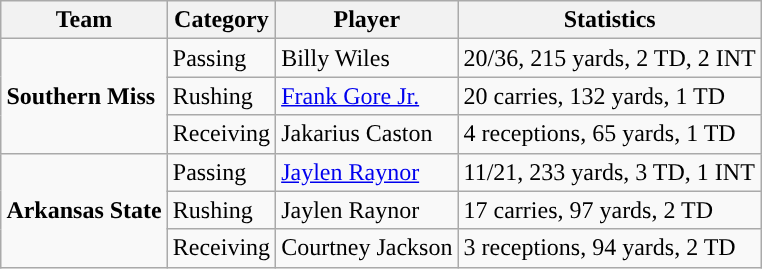<table class="wikitable" style="float: right;">
<tr>
<th>Team</th>
<th>Category</th>
<th>Player</th>
<th>Statistics</th>
</tr>
<tr>
<td rowspan=3><strong>Southern Miss</strong></td>
<td>Passing</td>
<td>Billy Wiles</td>
<td>20/36, 215 yards, 2 TD, 2 INT</td>
</tr>
<tr>
<td>Rushing</td>
<td><a href='#'>Frank Gore Jr.</a></td>
<td>20 carries, 132 yards, 1 TD</td>
</tr>
<tr>
<td>Receiving</td>
<td>Jakarius Caston</td>
<td>4 receptions, 65 yards, 1 TD</td>
</tr>
<tr>
<td rowspan=3><strong>Arkansas State</strong></td>
<td>Passing</td>
<td><a href='#'>Jaylen Raynor</a></td>
<td>11/21, 233 yards, 3 TD, 1 INT</td>
</tr>
<tr>
<td>Rushing</td>
<td>Jaylen Raynor</td>
<td>17 carries, 97 yards, 2 TD</td>
</tr>
<tr>
<td>Receiving</td>
<td>Courtney Jackson</td>
<td>3 receptions, 94 yards, 2 TD</td>
</tr>
</table>
